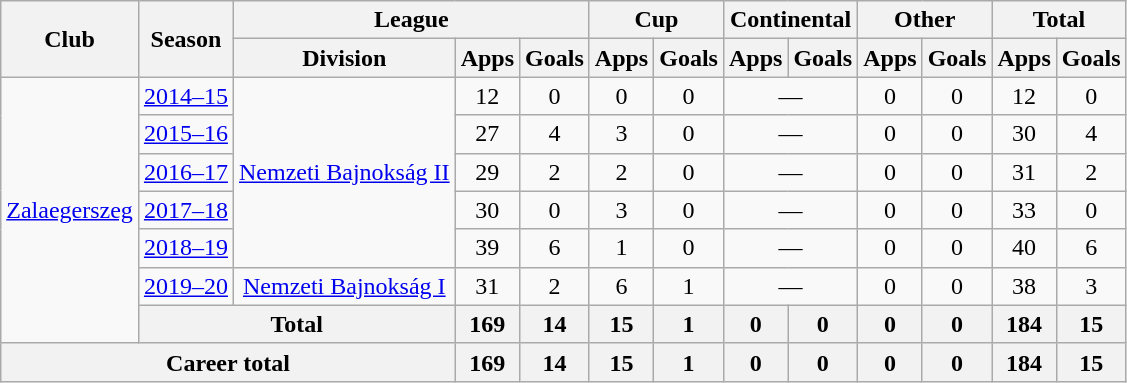<table class="wikitable" style="text-align:center">
<tr>
<th rowspan="2">Club</th>
<th rowspan="2">Season</th>
<th colspan="3">League</th>
<th colspan="2">Cup</th>
<th colspan="2">Continental</th>
<th colspan="2">Other</th>
<th colspan="2">Total</th>
</tr>
<tr>
<th>Division</th>
<th>Apps</th>
<th>Goals</th>
<th>Apps</th>
<th>Goals</th>
<th>Apps</th>
<th>Goals</th>
<th>Apps</th>
<th>Goals</th>
<th>Apps</th>
<th>Goals</th>
</tr>
<tr>
<td rowspan="7"><a href='#'>Zalaegerszeg</a></td>
<td><a href='#'>2014–15</a></td>
<td rowspan="5"><a href='#'>Nemzeti Bajnokság II</a></td>
<td>12</td>
<td>0</td>
<td>0</td>
<td>0</td>
<td colspan="2">—</td>
<td>0</td>
<td>0</td>
<td>12</td>
<td>0</td>
</tr>
<tr>
<td><a href='#'>2015–16</a></td>
<td>27</td>
<td>4</td>
<td>3</td>
<td>0</td>
<td colspan="2">—</td>
<td>0</td>
<td>0</td>
<td>30</td>
<td>4</td>
</tr>
<tr>
<td><a href='#'>2016–17</a></td>
<td>29</td>
<td>2</td>
<td>2</td>
<td>0</td>
<td colspan="2">—</td>
<td>0</td>
<td>0</td>
<td>31</td>
<td>2</td>
</tr>
<tr>
<td><a href='#'>2017–18</a></td>
<td>30</td>
<td>0</td>
<td>3</td>
<td>0</td>
<td colspan="2">—</td>
<td>0</td>
<td>0</td>
<td>33</td>
<td>0</td>
</tr>
<tr>
<td><a href='#'>2018–19</a></td>
<td>39</td>
<td>6</td>
<td>1</td>
<td>0</td>
<td colspan="2">—</td>
<td>0</td>
<td>0</td>
<td>40</td>
<td>6</td>
</tr>
<tr>
<td><a href='#'>2019–20</a></td>
<td><a href='#'>Nemzeti Bajnokság I</a></td>
<td>31</td>
<td>2</td>
<td>6</td>
<td>1</td>
<td colspan="2">—</td>
<td>0</td>
<td>0</td>
<td>38</td>
<td>3</td>
</tr>
<tr>
<th colspan="2">Total</th>
<th>169</th>
<th>14</th>
<th>15</th>
<th>1</th>
<th>0</th>
<th>0</th>
<th>0</th>
<th>0</th>
<th>184</th>
<th>15</th>
</tr>
<tr>
<th colspan="3">Career total</th>
<th>169</th>
<th>14</th>
<th>15</th>
<th>1</th>
<th>0</th>
<th>0</th>
<th>0</th>
<th>0</th>
<th>184</th>
<th>15</th>
</tr>
</table>
